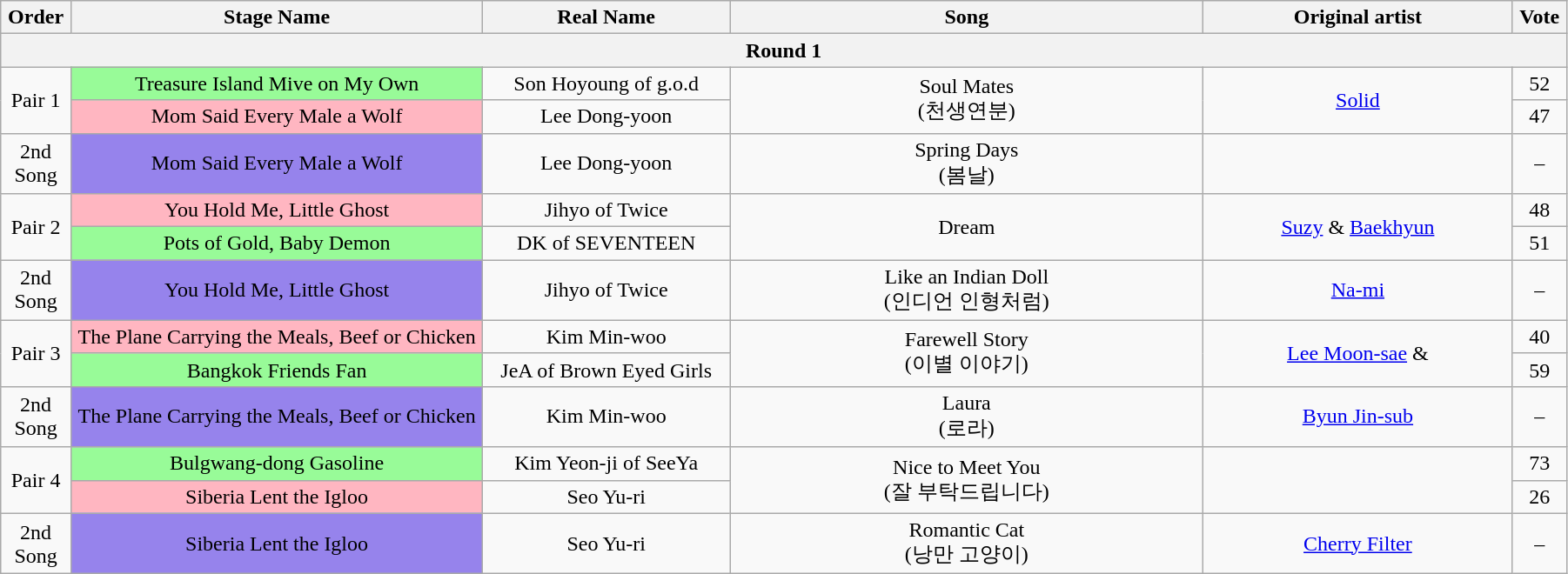<table class="wikitable" style="text-align:center; width:95%;">
<tr>
<th style="width:1%;">Order</th>
<th style="width:20%;">Stage Name</th>
<th style="width:12%;">Real Name</th>
<th style="width:23%;">Song</th>
<th style="width:15%;">Original artist</th>
<th style="width:1%;">Vote</th>
</tr>
<tr>
<th colspan=6>Round 1</th>
</tr>
<tr>
<td rowspan=2>Pair 1</td>
<td bgcolor="palegreen">Treasure Island Mive on My Own</td>
<td>Son Hoyoung of g.o.d</td>
<td rowspan=2>Soul Mates<br>(천생연분)</td>
<td rowspan=2><a href='#'>Solid</a></td>
<td>52</td>
</tr>
<tr>
<td bgcolor="lightpink">Mom Said Every Male a Wolf</td>
<td>Lee Dong-yoon</td>
<td>47</td>
</tr>
<tr>
<td>2nd Song</td>
<td bgcolor="#9683EC">Mom Said Every Male a Wolf</td>
<td>Lee Dong-yoon</td>
<td>Spring Days<br>(봄날)</td>
<td></td>
<td>–</td>
</tr>
<tr>
<td rowspan=2>Pair 2</td>
<td bgcolor="lightpink">You Hold Me, Little Ghost</td>
<td>Jihyo of Twice</td>
<td rowspan=2>Dream</td>
<td rowspan=2><a href='#'>Suzy</a> & <a href='#'>Baekhyun</a></td>
<td>48</td>
</tr>
<tr>
<td bgcolor="palegreen">Pots of Gold, Baby Demon</td>
<td>DK of SEVENTEEN</td>
<td>51</td>
</tr>
<tr>
<td>2nd Song</td>
<td bgcolor="#9683EC">You Hold Me, Little Ghost</td>
<td>Jihyo of Twice</td>
<td>Like an Indian Doll<br>(인디언 인형처럼)</td>
<td><a href='#'>Na-mi</a></td>
<td>–</td>
</tr>
<tr>
<td rowspan=2>Pair 3</td>
<td bgcolor="lightpink">The Plane Carrying the Meals, Beef or Chicken</td>
<td>Kim Min-woo</td>
<td rowspan=2>Farewell Story<br>(이별 이야기)</td>
<td rowspan=2><a href='#'>Lee Moon-sae</a> & </td>
<td>40</td>
</tr>
<tr>
<td bgcolor="palegreen">Bangkok Friends Fan</td>
<td>JeA of Brown Eyed Girls</td>
<td>59</td>
</tr>
<tr>
<td>2nd Song</td>
<td bgcolor="#9683EC">The Plane Carrying the Meals, Beef or Chicken</td>
<td>Kim Min-woo</td>
<td>Laura<br>(로라)</td>
<td><a href='#'>Byun Jin-sub</a></td>
<td>–</td>
</tr>
<tr>
<td rowspan=2>Pair 4</td>
<td bgcolor="palegreen">Bulgwang-dong Gasoline</td>
<td>Kim Yeon-ji of SeeYa</td>
<td rowspan=2>Nice to Meet You<br>(잘 부탁드립니다)</td>
<td rowspan=2></td>
<td>73</td>
</tr>
<tr>
<td bgcolor="lightpink">Siberia Lent the Igloo</td>
<td>Seo Yu-ri</td>
<td>26</td>
</tr>
<tr>
<td>2nd Song</td>
<td bgcolor="#9683EC">Siberia Lent the Igloo</td>
<td>Seo Yu-ri</td>
<td>Romantic Cat<br>(낭만 고양이)</td>
<td><a href='#'>Cherry Filter</a></td>
<td>–</td>
</tr>
</table>
